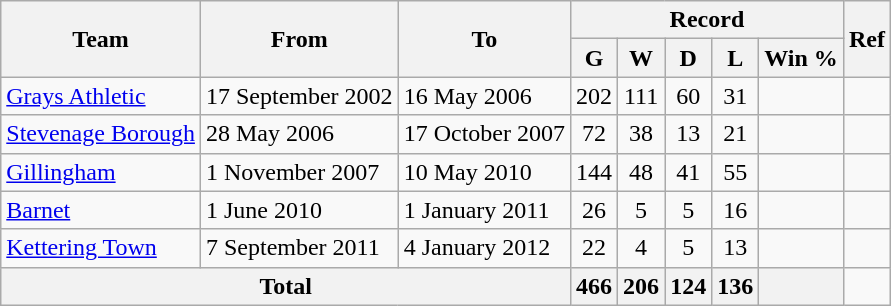<table class="wikitable" style="text-align: center">
<tr>
<th rowspan="2">Team</th>
<th rowspan="2">From</th>
<th rowspan="2">To</th>
<th colspan="5">Record</th>
<th rowspan="2">Ref</th>
</tr>
<tr>
<th>G</th>
<th>W</th>
<th>D</th>
<th>L</th>
<th>Win %</th>
</tr>
<tr>
<td align=left><a href='#'>Grays Athletic</a></td>
<td align=left>17 September 2002</td>
<td align=left>16 May 2006</td>
<td>202</td>
<td>111</td>
<td>60</td>
<td>31</td>
<td></td>
<td></td>
</tr>
<tr>
<td align=left><a href='#'>Stevenage Borough</a></td>
<td align=left>28 May 2006</td>
<td align=left>17 October 2007</td>
<td>72</td>
<td>38</td>
<td>13</td>
<td>21</td>
<td></td>
<td></td>
</tr>
<tr>
<td align=left><a href='#'>Gillingham</a></td>
<td align=left>1 November 2007</td>
<td align=left>10 May 2010</td>
<td>144</td>
<td>48</td>
<td>41</td>
<td>55</td>
<td></td>
<td></td>
</tr>
<tr>
<td align=left><a href='#'>Barnet</a></td>
<td align=left>1 June 2010</td>
<td align=left>1 January 2011</td>
<td>26</td>
<td>5</td>
<td>5</td>
<td>16</td>
<td></td>
<td></td>
</tr>
<tr>
<td align=left><a href='#'>Kettering Town</a></td>
<td align=left>7 September 2011</td>
<td align=left>4 January 2012</td>
<td>22</td>
<td>4</td>
<td>5</td>
<td>13</td>
<td></td>
<td></td>
</tr>
<tr>
<th align=center colspan=3>Total</th>
<th>466</th>
<th>206</th>
<th>124</th>
<th>136</th>
<th></th>
</tr>
</table>
